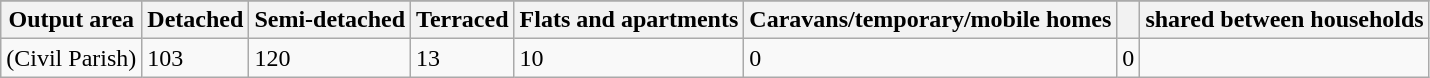<table class="wikitable">
<tr>
</tr>
<tr>
<th>Output area</th>
<th>Detached</th>
<th>Semi-detached</th>
<th>Terraced</th>
<th>Flats and apartments</th>
<th>Caravans/temporary/mobile homes</th>
<th></th>
<th>shared between households</th>
</tr>
<tr>
<td>(Civil Parish)</td>
<td>103</td>
<td>120</td>
<td>13</td>
<td>10</td>
<td>0</td>
<td>0</td>
</tr>
</table>
